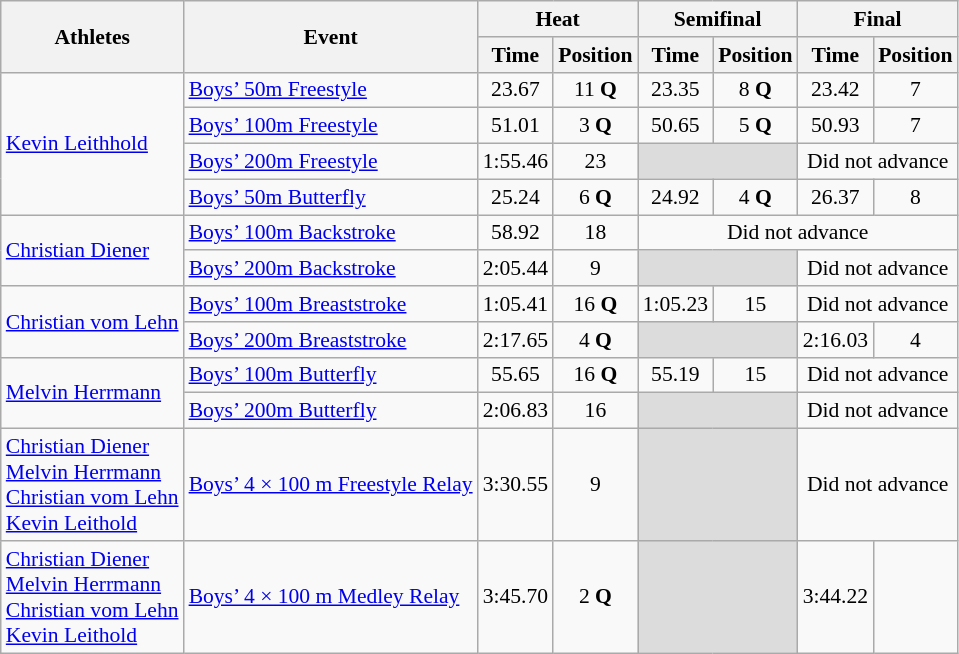<table class="wikitable" border="1" style="font-size:90%">
<tr>
<th rowspan=2>Athletes</th>
<th rowspan=2>Event</th>
<th colspan=2>Heat</th>
<th colspan=2>Semifinal</th>
<th colspan=2>Final</th>
</tr>
<tr>
<th>Time</th>
<th>Position</th>
<th>Time</th>
<th>Position</th>
<th>Time</th>
<th>Position</th>
</tr>
<tr>
<td rowspan=4><a href='#'>Kevin Leithhold</a></td>
<td><a href='#'>Boys’ 50m Freestyle</a></td>
<td align=center>23.67</td>
<td align=center>11 <strong>Q</strong></td>
<td align=center>23.35</td>
<td align=center>8 <strong>Q</strong></td>
<td align=center>23.42</td>
<td align=center>7</td>
</tr>
<tr>
<td><a href='#'>Boys’ 100m Freestyle</a></td>
<td align=center>51.01</td>
<td align=center>3 <strong>Q</strong></td>
<td align=center>50.65</td>
<td align=center>5 <strong>Q</strong></td>
<td align=center>50.93</td>
<td align=center>7</td>
</tr>
<tr>
<td><a href='#'>Boys’ 200m Freestyle</a></td>
<td align=center>1:55.46</td>
<td align=center>23</td>
<td colspan=2 bgcolor=#DCDCDC></td>
<td colspan="2" align=center>Did not advance</td>
</tr>
<tr>
<td><a href='#'>Boys’ 50m Butterfly</a></td>
<td align=center>25.24</td>
<td align=center>6 <strong>Q</strong></td>
<td align=center>24.92</td>
<td align=center>4 <strong>Q</strong></td>
<td align=center>26.37</td>
<td align=center>8</td>
</tr>
<tr>
<td rowspan=2><a href='#'>Christian Diener</a></td>
<td><a href='#'>Boys’ 100m Backstroke</a></td>
<td align=center>58.92</td>
<td align=center>18</td>
<td colspan="4" align=center>Did not advance</td>
</tr>
<tr>
<td><a href='#'>Boys’ 200m Backstroke</a></td>
<td align=center>2:05.44</td>
<td align=center>9</td>
<td colspan=2 bgcolor=#DCDCDC></td>
<td colspan="2" align=center>Did not advance</td>
</tr>
<tr>
<td rowspan=2><a href='#'>Christian vom Lehn</a></td>
<td><a href='#'>Boys’ 100m Breaststroke</a></td>
<td align=center>1:05.41</td>
<td align=center>16 <strong>Q</strong></td>
<td align=center>1:05.23</td>
<td align=center>15</td>
<td colspan="2" align=center>Did not advance</td>
</tr>
<tr>
<td><a href='#'>Boys’ 200m Breaststroke</a></td>
<td align=center>2:17.65</td>
<td align=center>4 <strong>Q</strong></td>
<td colspan=2 bgcolor=#DCDCDC></td>
<td align=center>2:16.03</td>
<td align=center>4</td>
</tr>
<tr>
<td rowspan=2><a href='#'>Melvin Herrmann</a></td>
<td><a href='#'>Boys’ 100m Butterfly</a></td>
<td align=center>55.65</td>
<td align=center>16 <strong>Q</strong></td>
<td align=center>55.19</td>
<td align=center>15</td>
<td colspan="2" align=center>Did not advance</td>
</tr>
<tr>
<td><a href='#'>Boys’ 200m Butterfly</a></td>
<td align=center>2:06.83</td>
<td align=center>16</td>
<td colspan=2 bgcolor=#DCDCDC></td>
<td colspan="2" align=center>Did not advance</td>
</tr>
<tr>
<td><a href='#'>Christian Diener</a><br><a href='#'>Melvin Herrmann</a><br><a href='#'>Christian vom Lehn</a><br><a href='#'>Kevin Leithold</a></td>
<td><a href='#'>Boys’ 4 × 100 m Freestyle Relay</a></td>
<td align=center>3:30.55</td>
<td align=center>9</td>
<td colspan=2 bgcolor=#DCDCDC></td>
<td colspan="2" align=center>Did not advance</td>
</tr>
<tr>
<td><a href='#'>Christian Diener</a><br><a href='#'>Melvin Herrmann</a><br><a href='#'>Christian vom Lehn</a><br><a href='#'>Kevin Leithold</a></td>
<td><a href='#'>Boys’ 4 × 100 m Medley Relay</a></td>
<td align=center>3:45.70</td>
<td align=center>2 <strong>Q</strong></td>
<td colspan=2 bgcolor=#DCDCDC></td>
<td align=center>3:44.22</td>
<td align=center></td>
</tr>
</table>
